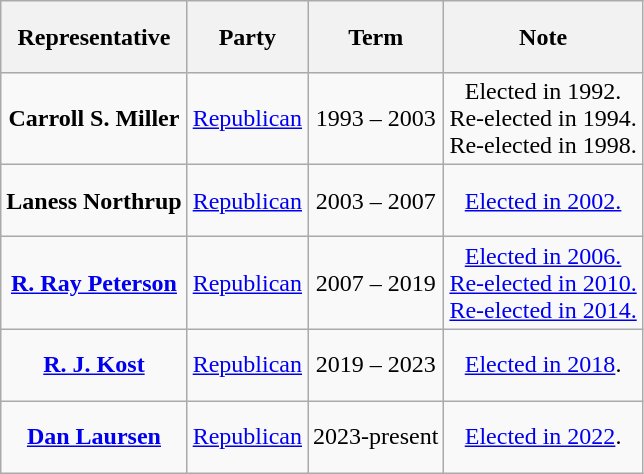<table class=wikitable style="text-align:center">
<tr style="height:3em">
<th>Representative</th>
<th>Party</th>
<th>Term</th>
<th>Note</th>
</tr>
<tr style="height:3em">
<td><strong>Carroll S. Miller</strong></td>
<td><a href='#'>Republican</a></td>
<td>1993 – 2003</td>
<td>Elected in 1992.<br>Re-elected in 1994.<br>Re-elected in 1998.</td>
</tr>
<tr style="height:3em">
<td><strong>Laness Northrup</strong></td>
<td><a href='#'>Republican</a></td>
<td>2003 – 2007</td>
<td><a href='#'>Elected in 2002.</a></td>
</tr>
<tr style="height:3em">
<td><strong><a href='#'>R. Ray Peterson</a></strong></td>
<td><a href='#'>Republican</a></td>
<td>2007 – 2019</td>
<td><a href='#'>Elected in 2006.</a><br><a href='#'>Re-elected in 2010.</a><br><a href='#'>Re-elected in 2014.</a></td>
</tr>
<tr style="height:3em">
<td><strong><a href='#'>R. J. Kost</a></strong></td>
<td><a href='#'>Republican</a></td>
<td>2019 – 2023</td>
<td><a href='#'>Elected in 2018</a>.</td>
</tr>
<tr style="height:3em">
<td><strong><a href='#'>Dan Laursen</a></strong></td>
<td><a href='#'>Republican</a></td>
<td>2023-present</td>
<td><a href='#'>Elected in 2022</a>.</td>
</tr>
</table>
